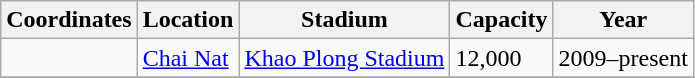<table class="wikitable sortable">
<tr>
<th>Coordinates</th>
<th>Location</th>
<th>Stadium</th>
<th>Capacity</th>
<th>Year</th>
</tr>
<tr>
<td></td>
<td><a href='#'>Chai Nat</a></td>
<td><a href='#'>Khao Plong Stadium</a></td>
<td>12,000</td>
<td>2009–present</td>
</tr>
<tr>
</tr>
</table>
